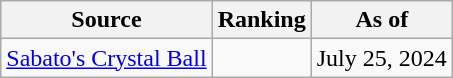<table class="wikitable">
<tr>
<th>Source</th>
<th>Ranking</th>
<th>As of</th>
</tr>
<tr>
<td align="left"><a href='#'>Sabato's Crystal Ball</a></td>
<td></td>
<td>July 25, 2024</td>
</tr>
</table>
